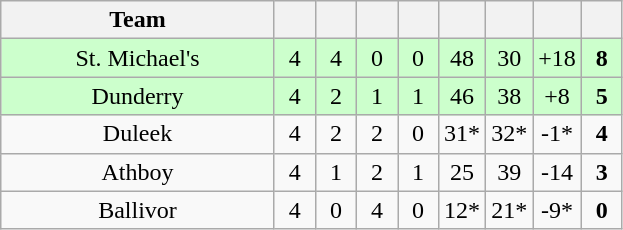<table class="wikitable" style="text-align:center">
<tr>
<th width="175">Team</th>
<th width="20"></th>
<th width="20"></th>
<th width="20"></th>
<th width="20"></th>
<th width="20"></th>
<th width="20"></th>
<th width="20"></th>
<th width="20"></th>
</tr>
<tr style="background:#cfc;">
<td>St. Michael's</td>
<td>4</td>
<td>4</td>
<td>0</td>
<td>0</td>
<td>48</td>
<td>30</td>
<td>+18</td>
<td><strong>8</strong></td>
</tr>
<tr style="background:#cfc;">
<td>Dunderry</td>
<td>4</td>
<td>2</td>
<td>1</td>
<td>1</td>
<td>46</td>
<td>38</td>
<td>+8</td>
<td><strong>5</strong></td>
</tr>
<tr>
<td>Duleek</td>
<td>4</td>
<td>2</td>
<td>2</td>
<td>0</td>
<td>31*</td>
<td>32*</td>
<td>-1*</td>
<td><strong>4</strong></td>
</tr>
<tr>
<td>Athboy</td>
<td>4</td>
<td>1</td>
<td>2</td>
<td>1</td>
<td>25</td>
<td>39</td>
<td>-14</td>
<td><strong>3</strong></td>
</tr>
<tr>
<td>Ballivor</td>
<td>4</td>
<td>0</td>
<td>4</td>
<td>0</td>
<td>12*</td>
<td>21*</td>
<td>-9*</td>
<td><strong>0</strong></td>
</tr>
</table>
